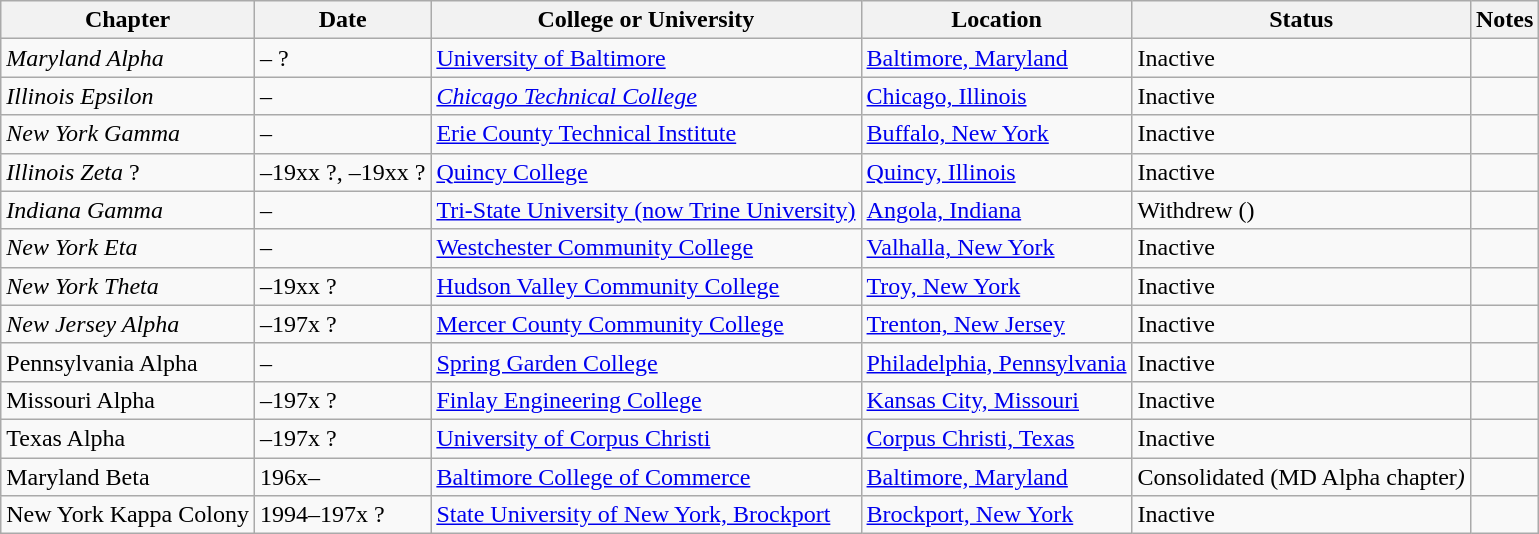<table class="wikitable sortable">
<tr>
<th>Chapter</th>
<th>Date</th>
<th>College or University</th>
<th>Location</th>
<th>Status</th>
<th>Notes</th>
</tr>
<tr>
<td><em>Maryland Alpha</em></td>
<td>– ?</td>
<td><a href='#'>University of Baltimore</a></td>
<td><a href='#'>Baltimore, Maryland</a></td>
<td>Inactive</td>
<td> </td>
</tr>
<tr>
<td><em>Illinois Epsilon</em></td>
<td>–</td>
<td><em><a href='#'>Chicago Technical College</a></em> </td>
<td><a href='#'>Chicago, Illinois</a></td>
<td>Inactive</td>
<td></td>
</tr>
<tr>
<td><em>New York Gamma</em></td>
<td>–</td>
<td><a href='#'>Erie County Technical Institute</a></td>
<td><a href='#'>Buffalo, New York</a></td>
<td>Inactive</td>
<td></td>
</tr>
<tr>
<td><em>Illinois Zeta</em> ?</td>
<td>–19xx ?, –19xx ?</td>
<td><a href='#'>Quincy College</a></td>
<td><a href='#'>Quincy, Illinois</a></td>
<td>Inactive</td>
<td></td>
</tr>
<tr>
<td><em>Indiana Gamma</em></td>
<td>–</td>
<td><a href='#'>Tri-State University (now Trine University)</a></td>
<td><a href='#'>Angola, Indiana</a></td>
<td>Withdrew (<strong></strong>)</td>
<td></td>
</tr>
<tr>
<td><em>New York Eta</em></td>
<td>–</td>
<td><a href='#'>Westchester Community College</a></td>
<td><a href='#'>Valhalla, New York</a></td>
<td>Inactive</td>
<td></td>
</tr>
<tr>
<td><em>New York Theta</em></td>
<td>–19xx ?</td>
<td><a href='#'>Hudson Valley Community College</a></td>
<td><a href='#'>Troy, New York</a></td>
<td>Inactive</td>
<td></td>
</tr>
<tr>
<td><em>New Jersey Alpha</em></td>
<td>–197x ?</td>
<td><a href='#'>Mercer County Community College</a></td>
<td><a href='#'>Trenton, New Jersey</a></td>
<td>Inactive</td>
<td></td>
</tr>
<tr>
<td>Pennsylvania Alpha<em></td>
<td>–</td>
<td></em><a href='#'>Spring Garden College</a><em></td>
<td><a href='#'>Philadelphia, Pennsylvania</a></td>
<td>Inactive</td>
<td></td>
</tr>
<tr>
<td></em>Missouri Alpha<em></td>
<td>–197x ?</td>
<td></em><a href='#'>Finlay Engineering College</a><em></td>
<td><a href='#'>Kansas City, Missouri</a></td>
<td>Inactive</td>
<td></td>
</tr>
<tr>
<td></em>Texas Alpha<em></td>
<td>–197x ?</td>
<td><a href='#'>University of Corpus Christi</a></td>
<td><a href='#'>Corpus Christi, Texas</a></td>
<td>Inactive</td>
<td></td>
</tr>
<tr>
<td></em>Maryland Beta<em></td>
<td>196x–</td>
<td><a href='#'>Baltimore College of Commerce</a></td>
<td><a href='#'>Baltimore, Maryland</a></td>
<td>Consolidated (</em>MD Alpha chapter<em>)</td>
<td></td>
</tr>
<tr>
<td></em>New York Kappa Colony<em></td>
<td>1994–197x ?</td>
<td><a href='#'>State University of New York, Brockport</a></td>
<td><a href='#'>Brockport, New York</a></td>
<td>Inactive</td>
<td></td>
</tr>
</table>
